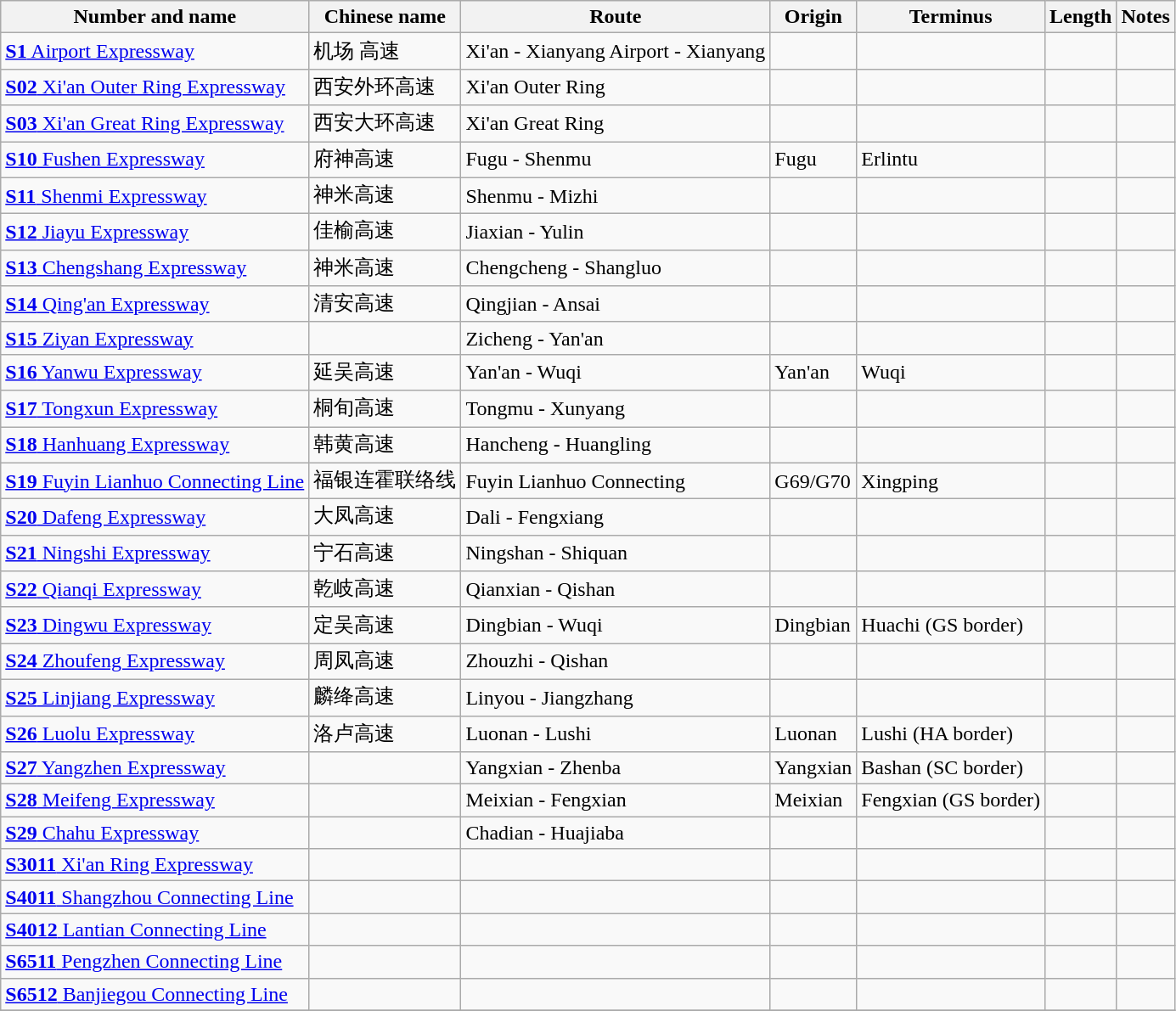<table class="wikitable collapsible">
<tr>
<th>Number and name</th>
<th>Chinese name</th>
<th>Route</th>
<th>Origin</th>
<th>Terminus</th>
<th>Length</th>
<th>Notes</th>
</tr>
<tr>
<td> <a href='#'><strong>S1</strong> Airport Expressway</a></td>
<td>机场 高速</td>
<td>Xi'an - Xianyang Airport - Xianyang</td>
<td></td>
<td></td>
<td></td>
<td></td>
</tr>
<tr>
<td><a href='#'><strong>S02</strong> Xi'an Outer Ring Expressway</a></td>
<td>西安外环高速</td>
<td>Xi'an Outer Ring</td>
<td></td>
<td></td>
<td></td>
<td></td>
</tr>
<tr>
<td><a href='#'><strong>S03</strong> Xi'an Great Ring Expressway</a></td>
<td>西安大环高速</td>
<td>Xi'an Great Ring</td>
<td></td>
<td></td>
<td></td>
<td></td>
</tr>
<tr>
<td><a href='#'><strong>S10</strong> Fushen Expressway</a></td>
<td>府神高速</td>
<td>Fugu - Shenmu</td>
<td>Fugu</td>
<td>Erlintu</td>
<td></td>
<td></td>
</tr>
<tr>
<td><a href='#'><strong>S11</strong> Shenmi Expressway</a></td>
<td>神米高速</td>
<td>Shenmu - Mizhi</td>
<td></td>
<td></td>
<td></td>
<td></td>
</tr>
<tr>
<td><a href='#'><strong>S12</strong> Jiayu Expressway</a></td>
<td>佳榆高速</td>
<td>Jiaxian - Yulin</td>
<td></td>
<td></td>
<td></td>
<td></td>
</tr>
<tr>
<td><a href='#'><strong>S13</strong> Chengshang Expressway</a></td>
<td>神米高速</td>
<td>Chengcheng - Shangluo</td>
<td></td>
<td></td>
<td></td>
<td></td>
</tr>
<tr>
<td><a href='#'><strong>S14</strong> Qing'an Expressway</a></td>
<td>清安高速</td>
<td>Qingjian - Ansai</td>
<td></td>
<td></td>
<td></td>
<td></td>
</tr>
<tr>
<td><a href='#'><strong>S15</strong> Ziyan Expressway</a></td>
<td></td>
<td>Zicheng - Yan'an</td>
<td></td>
<td></td>
<td></td>
<td></td>
</tr>
<tr>
<td> <a href='#'><strong>S16</strong> Yanwu Expressway</a></td>
<td>延吴高速</td>
<td>Yan'an - Wuqi</td>
<td>Yan'an</td>
<td>Wuqi</td>
<td></td>
<td></td>
</tr>
<tr>
<td><a href='#'><strong>S17</strong> Tongxun Expressway</a></td>
<td>桐旬高速</td>
<td>Tongmu - Xunyang</td>
<td></td>
<td></td>
<td></td>
<td></td>
</tr>
<tr>
<td><a href='#'><strong>S18</strong> Hanhuang Expressway</a></td>
<td>韩黄高速</td>
<td>Hancheng - Huangling</td>
<td></td>
<td></td>
<td></td>
<td></td>
</tr>
<tr>
<td><a href='#'><strong>S19</strong> Fuyin Lianhuo Connecting Line</a></td>
<td>福银连霍联络线</td>
<td>Fuyin Lianhuo Connecting</td>
<td>G69/G70</td>
<td>Xingping</td>
<td></td>
<td></td>
</tr>
<tr>
<td><a href='#'><strong>S20</strong> Dafeng Expressway</a></td>
<td>大凤高速</td>
<td>Dali - Fengxiang</td>
<td></td>
<td></td>
<td></td>
<td></td>
</tr>
<tr>
<td><a href='#'><strong>S21</strong> Ningshi Expressway</a></td>
<td>宁石高速</td>
<td>Ningshan - Shiquan</td>
<td></td>
<td></td>
<td></td>
<td></td>
</tr>
<tr>
<td><a href='#'><strong>S22</strong> Qianqi Expressway</a></td>
<td>乾岐高速</td>
<td>Qianxian - Qishan</td>
<td></td>
<td></td>
<td></td>
<td></td>
</tr>
<tr>
<td><a href='#'><strong>S23</strong> Dingwu Expressway</a></td>
<td>定吴高速</td>
<td>Dingbian - Wuqi</td>
<td>Dingbian</td>
<td>Huachi (GS border)</td>
<td></td>
<td></td>
</tr>
<tr>
<td><a href='#'><strong>S24</strong> Zhoufeng Expressway</a></td>
<td>周凤高速</td>
<td>Zhouzhi - Qishan</td>
<td></td>
<td></td>
<td></td>
<td></td>
</tr>
<tr>
<td><a href='#'><strong>S25</strong> Linjiang Expressway</a></td>
<td>麟绛高速</td>
<td>Linyou - Jiangzhang</td>
<td></td>
<td></td>
<td></td>
<td></td>
</tr>
<tr>
<td><a href='#'><strong>S26</strong> Luolu Expressway</a></td>
<td>洛卢高速</td>
<td>Luonan - Lushi</td>
<td>Luonan</td>
<td>Lushi (HA border)</td>
<td></td>
<td></td>
</tr>
<tr>
<td><a href='#'><strong>S27</strong> Yangzhen Expressway</a></td>
<td></td>
<td>Yangxian - Zhenba</td>
<td>Yangxian</td>
<td>Bashan (SC border)</td>
<td></td>
<td></td>
</tr>
<tr>
<td><a href='#'><strong>S28</strong> Meifeng Expressway</a></td>
<td></td>
<td>Meixian - Fengxian</td>
<td>Meixian</td>
<td>Fengxian (GS border)</td>
<td></td>
<td></td>
</tr>
<tr>
<td><a href='#'><strong>S29</strong> Chahu Expressway</a></td>
<td></td>
<td>Chadian - Huajiaba</td>
<td></td>
<td></td>
<td></td>
<td></td>
</tr>
<tr>
<td><a href='#'><strong>S3011</strong> Xi'an Ring Expressway</a></td>
<td></td>
<td></td>
<td></td>
<td></td>
<td></td>
<td></td>
</tr>
<tr>
<td><a href='#'><strong>S4011</strong> Shangzhou Connecting Line</a></td>
<td></td>
<td></td>
<td></td>
<td></td>
<td></td>
<td></td>
</tr>
<tr>
<td><a href='#'><strong>S4012</strong> Lantian Connecting Line</a></td>
<td></td>
<td></td>
<td></td>
<td></td>
<td></td>
<td></td>
</tr>
<tr>
<td><a href='#'><strong>S6511</strong> Pengzhen Connecting Line</a></td>
<td></td>
<td></td>
<td></td>
<td></td>
<td></td>
<td></td>
</tr>
<tr>
<td><a href='#'><strong>S6512</strong> Banjiegou Connecting Line</a></td>
<td></td>
<td></td>
<td></td>
<td></td>
<td></td>
<td></td>
</tr>
<tr>
</tr>
</table>
